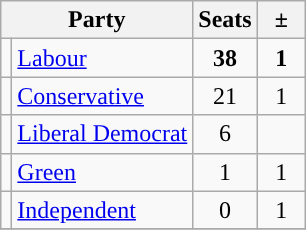<table class="sortable wikitable">
<tr>
<th colspan="2">Party</th>
<th>Seats</th>
<th>  ±  </th>
</tr>
<tr>
<td style="background-color: "></td>
<td><a href='#'>Labour</a></td>
<td align="center"><strong>38</strong></td>
<td align="center"><strong>1</strong></td>
</tr>
<tr>
<td style="background-color: "></td>
<td><a href='#'>Conservative</a></td>
<td align="center">21</td>
<td align="center">1</td>
</tr>
<tr>
<td style="background-color: "></td>
<td><a href='#'>Liberal Democrat</a></td>
<td align="center">6</td>
<td align="center"></td>
</tr>
<tr>
<td style="background-color: "></td>
<td><a href='#'>Green</a></td>
<td align="center">1</td>
<td align="center">1</td>
</tr>
<tr>
<td style="background-color: "></td>
<td><a href='#'>Independent</a></td>
<td align="center">0</td>
<td align="center">1</td>
</tr>
<tr>
</tr>
</table>
